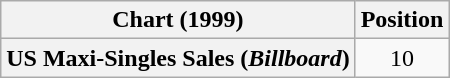<table class="wikitable plainrowheaders" style="text-align:center">
<tr>
<th>Chart (1999)</th>
<th>Position</th>
</tr>
<tr>
<th scope="row">US Maxi-Singles Sales (<em>Billboard</em>)</th>
<td>10</td>
</tr>
</table>
